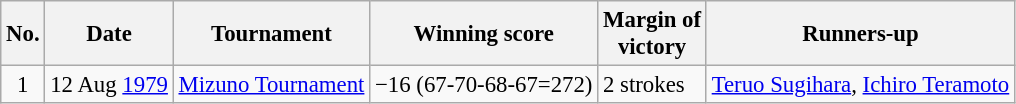<table class="wikitable" style="font-size:95%;">
<tr>
<th>No.</th>
<th>Date</th>
<th>Tournament</th>
<th>Winning score</th>
<th>Margin of<br>victory</th>
<th>Runners-up</th>
</tr>
<tr>
<td align=center>1</td>
<td align=right>12 Aug <a href='#'>1979</a></td>
<td><a href='#'>Mizuno Tournament</a></td>
<td>−16 (67-70-68-67=272)</td>
<td>2 strokes</td>
<td> <a href='#'>Teruo Sugihara</a>,  <a href='#'>Ichiro Teramoto</a></td>
</tr>
</table>
